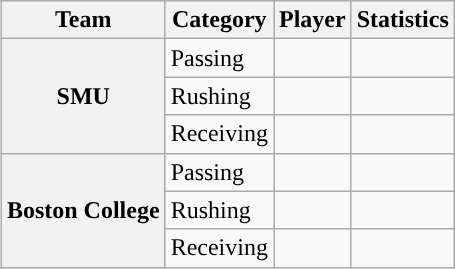<table class="wikitable" style="float:right">
<tr>
<th>Team</th>
<th>Category</th>
<th>Player</th>
<th>Statistics</th>
</tr>
<tr>
<th rowspan=3>SMU</th>
<td>Passing</td>
<td></td>
<td></td>
</tr>
<tr>
<td>Rushing</td>
<td></td>
<td></td>
</tr>
<tr>
<td>Receiving</td>
<td></td>
<td></td>
</tr>
<tr>
<th rowspan=3>Boston College</th>
<td>Passing</td>
<td></td>
<td></td>
</tr>
<tr>
<td>Rushing</td>
<td></td>
<td></td>
</tr>
<tr>
<td>Receiving</td>
<td></td>
<td></td>
</tr>
</table>
